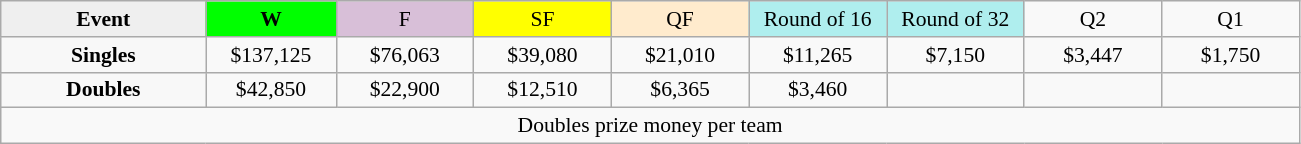<table class=wikitable style=font-size:90%;text-align:center>
<tr>
<td width=130 bgcolor=efefef><strong>Event</strong></td>
<td width=80 bgcolor=lime><strong>W</strong></td>
<td width=85 bgcolor=thistle>F</td>
<td width=85 bgcolor=ffff00>SF</td>
<td width=85 bgcolor=ffebcd>QF</td>
<td width=85 bgcolor=afeeee>Round of 16</td>
<td width=85 bgcolor=afeeee>Round of 32</td>
<td width=85>Q2</td>
<td width=85>Q1</td>
</tr>
<tr>
<td style="background:#f8f8f8;"><strong>Singles</strong></td>
<td>$137,125</td>
<td>$76,063</td>
<td>$39,080</td>
<td>$21,010</td>
<td>$11,265</td>
<td>$7,150</td>
<td>$3,447</td>
<td>$1,750</td>
</tr>
<tr>
<td style="background:#f8f8f8;"><strong>Doubles</strong></td>
<td>$42,850</td>
<td>$22,900</td>
<td>$12,510</td>
<td>$6,365</td>
<td>$3,460</td>
<td></td>
<td></td>
<td></td>
</tr>
<tr>
<td colspan=10>Doubles prize money per team</td>
</tr>
</table>
